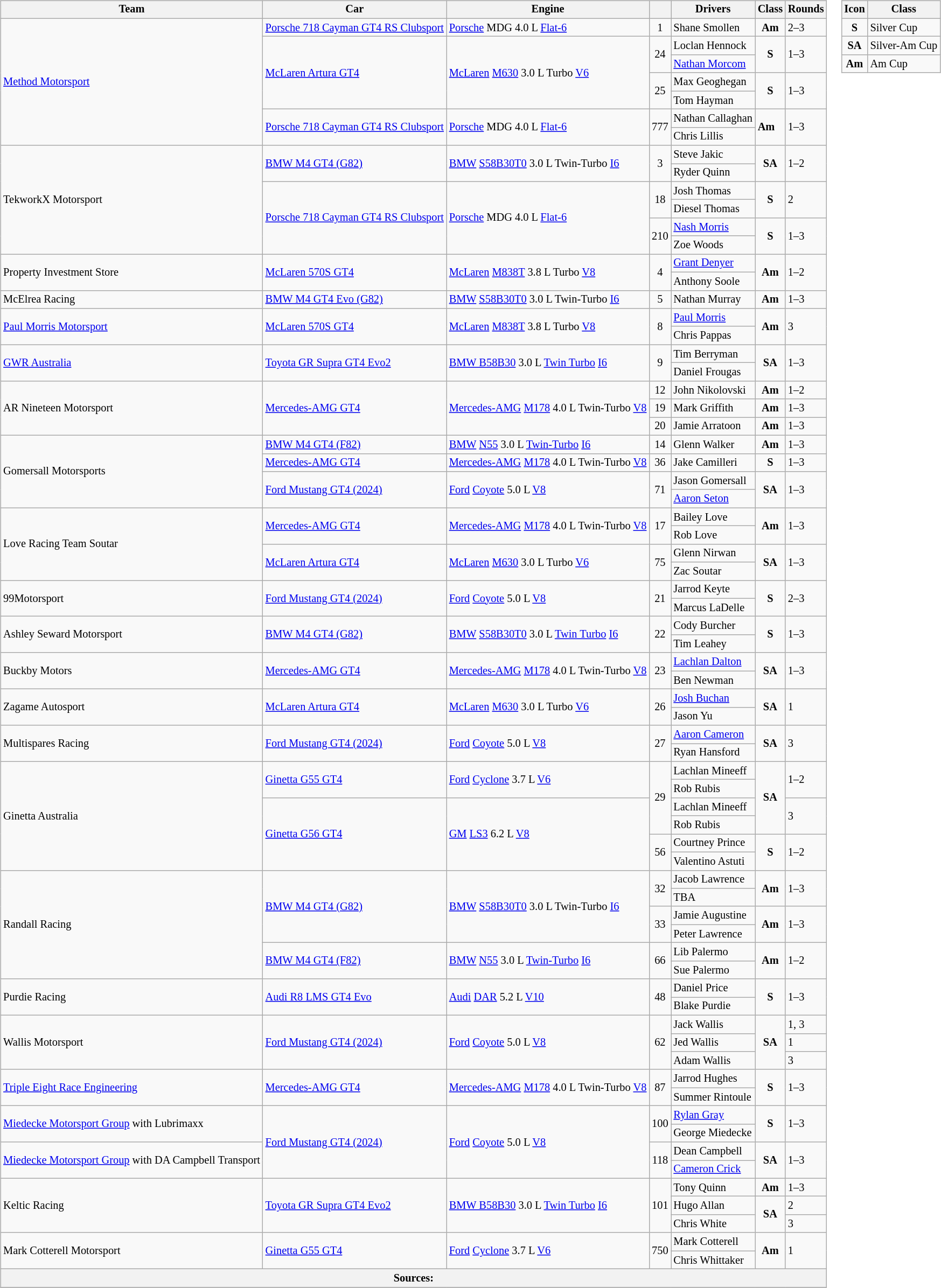<table>
<tr>
<td><br><table class="wikitable" style="font-size:85%;">
<tr>
<th>Team</th>
<th>Car</th>
<th>Engine</th>
<th></th>
<th>Drivers</th>
<th>Class</th>
<th>Rounds</th>
</tr>
<tr>
<td rowspan="7"> <a href='#'>Method Motorsport</a></td>
<td><a href='#'>Porsche 718 Cayman GT4 RS Clubsport</a></td>
<td><a href='#'>Porsche</a> MDG 4.0 L <a href='#'>Flat-6</a></td>
<td align="center">1</td>
<td> Shane Smollen</td>
<td align="center"><strong><span>Am</span></strong></td>
<td>2–3</td>
</tr>
<tr>
<td rowspan="4"><a href='#'>McLaren Artura GT4</a></td>
<td rowspan="4"><a href='#'>McLaren</a> <a href='#'>M630</a> 3.0 L Turbo <a href='#'>V6</a></td>
<td rowspan="2" align="center">24</td>
<td> Loclan Hennock</td>
<td rowspan="2" align="center"><strong><span>S</span></strong></td>
<td rowspan="2">1–3</td>
</tr>
<tr>
<td> <a href='#'>Nathan Morcom</a></td>
</tr>
<tr>
<td rowspan="2" align="center">25</td>
<td> Max Geoghegan</td>
<td rowspan="2" align="center"><strong><span>S</span></strong></td>
<td rowspan="2">1–3</td>
</tr>
<tr>
<td> Tom Hayman</td>
</tr>
<tr>
<td rowspan="2"><a href='#'>Porsche 718 Cayman GT4 RS Clubsport</a></td>
<td rowspan="2"><a href='#'>Porsche</a> MDG 4.0 L <a href='#'>Flat-6</a></td>
<td rowspan="2" align="center">777</td>
<td> Nathan Callaghan</td>
<td rowspan="2"><strong><span>Am</span></strong></td>
<td rowspan="2">1–3</td>
</tr>
<tr>
<td> Chris Lillis</td>
</tr>
<tr>
<td rowspan="6"> TekworkX Motorsport</td>
<td rowspan="2"><a href='#'>BMW M4 GT4 (G82)</a></td>
<td rowspan="2"><a href='#'>BMW</a> <a href='#'>S58B30T0</a> 3.0 L Twin-Turbo <a href='#'>I6</a></td>
<td rowspan="2" align="center">3</td>
<td> Steve Jakic</td>
<td rowspan="2" align="center"><strong><span>SA</span></strong></td>
<td rowspan="2">1–2</td>
</tr>
<tr>
<td> Ryder Quinn</td>
</tr>
<tr>
<td rowspan="4"><a href='#'>Porsche 718 Cayman GT4 RS Clubsport</a></td>
<td rowspan="4"><a href='#'>Porsche</a> MDG 4.0 L <a href='#'>Flat-6</a></td>
<td rowspan="2" align="center">18</td>
<td> Josh Thomas</td>
<td rowspan="2" align="center"><strong><span>S</span></strong></td>
<td rowspan="2">2</td>
</tr>
<tr>
<td> Diesel Thomas</td>
</tr>
<tr>
<td rowspan="2" align="center">210</td>
<td> <a href='#'>Nash Morris</a></td>
<td rowspan="2" align="center"><strong><span>S</span></strong></td>
<td rowspan="2">1–3</td>
</tr>
<tr>
<td> Zoe Woods</td>
</tr>
<tr>
<td rowspan="2"> Property Investment Store</td>
<td rowspan="2"><a href='#'>McLaren 570S GT4</a></td>
<td rowspan="2"><a href='#'>McLaren</a> <a href='#'>M838T</a> 3.8 L Turbo <a href='#'>V8</a></td>
<td rowspan="2" align="center">4</td>
<td> <a href='#'>Grant Denyer</a></td>
<td rowspan="2" align="center"><strong><span>Am</span></strong></td>
<td rowspan="2">1–2</td>
</tr>
<tr>
<td> Anthony Soole</td>
</tr>
<tr>
<td rowspan="1"> McElrea Racing</td>
<td rowspan="1"><a href='#'>BMW M4 GT4 Evo (G82)</a></td>
<td rowspan="1"><a href='#'>BMW</a> <a href='#'>S58B30T0</a> 3.0 L Twin-Turbo <a href='#'>I6</a></td>
<td rowspan="1" align="center">5</td>
<td> Nathan Murray</td>
<td rowspan="1" align="center"><strong><span>Am</span></strong></td>
<td>1–3</td>
</tr>
<tr>
<td rowspan="2"> <a href='#'>Paul Morris Motorsport</a></td>
<td rowspan="2"><a href='#'>McLaren 570S GT4</a></td>
<td rowspan="2"><a href='#'>McLaren</a> <a href='#'>M838T</a> 3.8 L Turbo <a href='#'>V8</a></td>
<td rowspan="2" align="center">8</td>
<td> <a href='#'>Paul Morris</a></td>
<td rowspan="2" align="center"><strong><span>Am</span></strong></td>
<td rowspan="2">3</td>
</tr>
<tr>
<td> Chris Pappas</td>
</tr>
<tr>
<td rowspan="2"> <a href='#'>GWR Australia</a></td>
<td rowspan="2"><a href='#'>Toyota GR Supra GT4 Evo2</a></td>
<td rowspan="2"><a href='#'>BMW B58B30</a> 3.0 L <a href='#'>Twin Turbo</a> <a href='#'>I6</a></td>
<td rowspan="2" align="center">9</td>
<td> Tim Berryman</td>
<td rowspan="2" align="center"><strong><span>SA</span></strong></td>
<td rowspan="2">1–3</td>
</tr>
<tr>
<td> Daniel Frougas</td>
</tr>
<tr>
<td rowspan="3"> AR Nineteen Motorsport</td>
<td rowspan="3"><a href='#'>Mercedes-AMG GT4</a></td>
<td rowspan="3"><a href='#'>Mercedes-AMG</a> <a href='#'>M178</a> 4.0 L Twin-Turbo <a href='#'>V8</a></td>
<td rowspan="1" align="center">12</td>
<td> John Nikolovski</td>
<td rowspan="1" align="center"><strong><span>Am</span></strong></td>
<td>1–2</td>
</tr>
<tr>
<td rowspan="1" align="center">19</td>
<td> Mark Griffith</td>
<td rowspan="1" align="center"><strong><span>Am</span></strong></td>
<td>1–3</td>
</tr>
<tr>
<td rowspan="1" align="center">20</td>
<td> Jamie Arratoon</td>
<td rowspan="1" align="center"><strong><span>Am</span></strong></td>
<td>1–3</td>
</tr>
<tr>
<td rowspan="4"> Gomersall Motorsports</td>
<td rowspan="1"><a href='#'>BMW M4 GT4 (F82)</a></td>
<td rowspan="1"><a href='#'>BMW</a> <a href='#'>N55</a> 3.0 L <a href='#'>Twin-Turbo</a> <a href='#'>I6</a></td>
<td rowspan="1" align="center">14</td>
<td> Glenn Walker</td>
<td rowspan="1" align="center"><strong><span>Am</span></strong></td>
<td>1–3</td>
</tr>
<tr>
<td rowspan="1"><a href='#'>Mercedes-AMG GT4</a></td>
<td rowspan="1"><a href='#'>Mercedes-AMG</a> <a href='#'>M178</a> 4.0 L Twin-Turbo <a href='#'>V8</a></td>
<td rowspan="1" align="center">36</td>
<td> Jake Camilleri</td>
<td rowspan="1" align="center"><strong><span>S</span></strong></td>
<td>1–3</td>
</tr>
<tr>
<td rowspan="2"><a href='#'>Ford Mustang GT4 (2024)</a></td>
<td rowspan="2"><a href='#'>Ford</a> <a href='#'>Coyote</a> 5.0 L <a href='#'>V8</a></td>
<td rowspan="2" align="center">71</td>
<td> Jason Gomersall</td>
<td rowspan="2" align="center"><strong><span>SA</span></strong></td>
<td rowspan="2">1–3</td>
</tr>
<tr>
<td> <a href='#'>Aaron Seton</a></td>
</tr>
<tr>
<td rowspan="4"> Love Racing Team Soutar</td>
<td rowspan="2"><a href='#'>Mercedes-AMG GT4</a></td>
<td rowspan="2"><a href='#'>Mercedes-AMG</a> <a href='#'>M178</a> 4.0 L Twin-Turbo <a href='#'>V8</a></td>
<td rowspan="2" align="center">17</td>
<td> Bailey Love</td>
<td rowspan="2" align="center"><strong><span>Am</span></strong></td>
<td rowspan="2">1–3</td>
</tr>
<tr>
<td> Rob Love</td>
</tr>
<tr>
<td rowspan="2"><a href='#'>McLaren Artura GT4</a></td>
<td rowspan="2"><a href='#'>McLaren</a> <a href='#'>M630</a> 3.0 L Turbo <a href='#'>V6</a></td>
<td rowspan="2" align="center">75</td>
<td> Glenn Nirwan</td>
<td rowspan="2" align="center"><strong><span>SA</span></strong></td>
<td rowspan="2">1–3</td>
</tr>
<tr>
<td> Zac Soutar</td>
</tr>
<tr>
<td rowspan="2"> 99Motorsport</td>
<td rowspan="2"><a href='#'>Ford Mustang GT4 (2024)</a></td>
<td rowspan="2"><a href='#'>Ford</a> <a href='#'>Coyote</a> 5.0 L <a href='#'>V8</a></td>
<td rowspan="2" align="center">21</td>
<td> Jarrod Keyte</td>
<td rowspan="2" align="center"><strong><span>S</span></strong></td>
<td rowspan="2">2–3</td>
</tr>
<tr>
<td> Marcus LaDelle</td>
</tr>
<tr>
<td rowspan="2"> Ashley Seward Motorsport</td>
<td rowspan="2"><a href='#'>BMW M4 GT4 (G82)</a></td>
<td rowspan="2"><a href='#'>BMW</a> <a href='#'>S58B30T0</a> 3.0 L <a href='#'>Twin Turbo</a> <a href='#'>I6</a></td>
<td rowspan="2" align="center">22</td>
<td> Cody Burcher</td>
<td rowspan="2" align="center"><strong><span>S</span></strong></td>
<td rowspan="2">1–3</td>
</tr>
<tr>
<td> Tim Leahey</td>
</tr>
<tr>
<td rowspan="2"> Buckby Motors</td>
<td rowspan="2"><a href='#'>Mercedes-AMG GT4</a></td>
<td rowspan="2"><a href='#'>Mercedes-AMG</a> <a href='#'>M178</a> 4.0 L Twin-Turbo <a href='#'>V8</a></td>
<td rowspan="2" align="center">23</td>
<td> <a href='#'>Lachlan Dalton</a></td>
<td rowspan="2" align="center"><strong><span>SA</span></strong></td>
<td rowspan="2">1–3</td>
</tr>
<tr>
<td> Ben Newman</td>
</tr>
<tr>
<td rowspan="2"> Zagame Autosport</td>
<td rowspan="2"><a href='#'>McLaren Artura GT4</a></td>
<td rowspan="2"><a href='#'>McLaren</a> <a href='#'>M630</a> 3.0 L Turbo <a href='#'>V6</a></td>
<td rowspan="2" align="center">26</td>
<td> <a href='#'>Josh Buchan</a></td>
<td rowspan="2" align="center"><strong><span>SA</span></strong></td>
<td rowspan="2">1</td>
</tr>
<tr>
<td> Jason Yu</td>
</tr>
<tr>
<td rowspan="2"> Multispares Racing</td>
<td rowspan="2"><a href='#'>Ford Mustang GT4 (2024)</a></td>
<td rowspan="2"><a href='#'>Ford</a> <a href='#'>Coyote</a> 5.0 L <a href='#'>V8</a></td>
<td rowspan="2" align="center">27</td>
<td> <a href='#'>Aaron Cameron</a></td>
<td rowspan="2" align="center"><strong><span>SA</span></strong></td>
<td rowspan="2">3</td>
</tr>
<tr>
<td> Ryan Hansford</td>
</tr>
<tr>
<td rowspan="6"> Ginetta Australia</td>
<td rowspan="2"><a href='#'>Ginetta G55 GT4</a></td>
<td rowspan="2"><a href='#'>Ford</a> <a href='#'>Cyclone</a> 3.7 L <a href='#'>V6</a></td>
<td rowspan="4" align="center">29</td>
<td> Lachlan Mineeff</td>
<td rowspan="4" align="center"><strong><span>SA</span></strong></td>
<td rowspan="2">1–2</td>
</tr>
<tr>
<td> Rob Rubis</td>
</tr>
<tr>
<td rowspan="4"><a href='#'>Ginetta G56 GT4</a></td>
<td rowspan="4"><a href='#'>GM</a> <a href='#'>LS3</a> 6.2 L <a href='#'>V8</a></td>
<td> Lachlan Mineeff</td>
<td rowspan="2">3</td>
</tr>
<tr>
<td> Rob Rubis</td>
</tr>
<tr>
<td rowspan="2" align="center">56</td>
<td> Courtney Prince</td>
<td rowspan="2" align="center"><strong><span>S</span></strong></td>
<td rowspan="2">1–2</td>
</tr>
<tr>
<td> Valentino Astuti</td>
</tr>
<tr>
<td rowspan="6"> Randall Racing</td>
<td rowspan="4"><a href='#'>BMW M4 GT4 (G82)</a></td>
<td rowspan="4"><a href='#'>BMW</a> <a href='#'>S58B30T0</a> 3.0 L Twin-Turbo <a href='#'>I6</a></td>
<td rowspan="2" align="center">32</td>
<td> Jacob Lawrence</td>
<td rowspan="2" align="center"><strong><span>Am</span></strong></td>
<td rowspan="2">1–3</td>
</tr>
<tr>
<td> TBA</td>
</tr>
<tr>
<td rowspan="2" align="center">33</td>
<td> Jamie Augustine</td>
<td rowspan="2" align="center"><strong><span>Am</span></strong></td>
<td rowspan="2">1–3</td>
</tr>
<tr>
<td> Peter Lawrence</td>
</tr>
<tr>
<td rowspan="2"><a href='#'>BMW M4 GT4 (F82)</a></td>
<td rowspan="2"><a href='#'>BMW</a> <a href='#'>N55</a> 3.0 L <a href='#'>Twin-Turbo</a> <a href='#'>I6</a></td>
<td rowspan="2" align="center">66</td>
<td> Lib Palermo</td>
<td rowspan="2" align="center"><strong><span>Am</span></strong></td>
<td rowspan="2">1–2</td>
</tr>
<tr>
<td> Sue Palermo</td>
</tr>
<tr>
<td rowspan="2"> Purdie Racing</td>
<td rowspan="2"><a href='#'>Audi R8 LMS GT4 Evo</a></td>
<td rowspan="2"><a href='#'>Audi</a> <a href='#'>DAR</a> 5.2 L <a href='#'>V10</a></td>
<td rowspan="2" align="center">48</td>
<td> Daniel Price</td>
<td rowspan="2" align="center"><strong><span>S</span></strong></td>
<td rowspan="2">1–3</td>
</tr>
<tr>
<td> Blake Purdie</td>
</tr>
<tr>
<td rowspan="3"> Wallis Motorsport</td>
<td rowspan="3"><a href='#'>Ford Mustang GT4 (2024)</a></td>
<td rowspan="3"><a href='#'>Ford</a> <a href='#'>Coyote</a> 5.0 L <a href='#'>V8</a></td>
<td rowspan="3" align="center">62</td>
<td> Jack Wallis</td>
<td rowspan="3" align="center"><strong><span>SA</span></strong></td>
<td>1, 3</td>
</tr>
<tr>
<td> Jed Wallis</td>
<td>1</td>
</tr>
<tr>
<td> Adam Wallis</td>
<td>3</td>
</tr>
<tr>
<td rowspan="2"> <a href='#'>Triple Eight Race Engineering</a></td>
<td rowspan="2"><a href='#'>Mercedes-AMG GT4</a></td>
<td rowspan="2"><a href='#'>Mercedes-AMG</a> <a href='#'>M178</a> 4.0 L Twin-Turbo <a href='#'>V8</a></td>
<td rowspan="2" align="center">87</td>
<td> Jarrod Hughes</td>
<td rowspan="2" align="center"><strong><span>S</span></strong></td>
<td rowspan="2">1–3</td>
</tr>
<tr>
<td> Summer Rintoule</td>
</tr>
<tr>
<td rowspan="2"> <a href='#'>Miedecke Motorsport Group</a> with Lubrimaxx</td>
<td rowspan="4"><a href='#'>Ford Mustang GT4 (2024)</a></td>
<td rowspan="4"><a href='#'>Ford</a> <a href='#'>Coyote</a> 5.0 L <a href='#'>V8</a></td>
<td rowspan="2" align="center">100</td>
<td> <a href='#'>Rylan Gray</a></td>
<td rowspan="2" align="center"><strong><span>S</span></strong></td>
<td rowspan="2">1–3</td>
</tr>
<tr>
<td> George Miedecke</td>
</tr>
<tr>
<td rowspan="2"> <a href='#'>Miedecke Motorsport Group</a> with DA Campbell Transport</td>
<td rowspan="2" align="center">118</td>
<td> Dean Campbell</td>
<td rowspan="2" align="center"><strong><span>SA</span></strong></td>
<td rowspan="2">1–3</td>
</tr>
<tr>
<td> <a href='#'>Cameron Crick</a></td>
</tr>
<tr>
<td rowspan="4"> Keltic Racing</td>
<td rowspan="4"><a href='#'>Toyota GR Supra GT4 Evo2</a></td>
<td rowspan="4"><a href='#'>BMW B58B30</a> 3.0 L <a href='#'>Twin Turbo</a> <a href='#'>I6</a></td>
<td rowspan="4" align="center">101</td>
<td rowspan="2"> Tony Quinn</td>
<td align="center"><strong><span>Am</span></strong></td>
<td>1–3</td>
</tr>
<tr>
<td rowspan="3" align="center"><strong><span>SA</span></strong></td>
<td rowspan="2">2</td>
</tr>
<tr>
<td> Hugo Allan</td>
</tr>
<tr>
<td> Chris White</td>
<td>3</td>
</tr>
<tr>
<td rowspan="2"> Mark Cotterell Motorsport</td>
<td rowspan="2"><a href='#'>Ginetta G55 GT4</a></td>
<td rowspan="2"><a href='#'>Ford</a> <a href='#'>Cyclone</a> 3.7 L <a href='#'>V6</a></td>
<td rowspan="2" align="center">750</td>
<td> Mark Cotterell</td>
<td rowspan="2" align="center"><strong><span>Am</span></strong></td>
<td rowspan="2">1</td>
</tr>
<tr>
<td> Chris Whittaker</td>
</tr>
<tr>
<th colspan="7">Sources:</th>
</tr>
<tr>
</tr>
</table>
</td>
<td valign="top"><br><table class="wikitable" style="font-size:85%;">
<tr>
<th>Icon</th>
<th>Class</th>
</tr>
<tr>
<td align="center"><strong><span>S</span></strong></td>
<td>Silver Cup</td>
</tr>
<tr>
<td align="center"><strong><span>SA</span></strong></td>
<td nowrap>Silver-Am Cup</td>
</tr>
<tr>
<td align="center"><strong><span>Am</span></strong></td>
<td>Am Cup</td>
</tr>
</table>
</td>
</tr>
</table>
